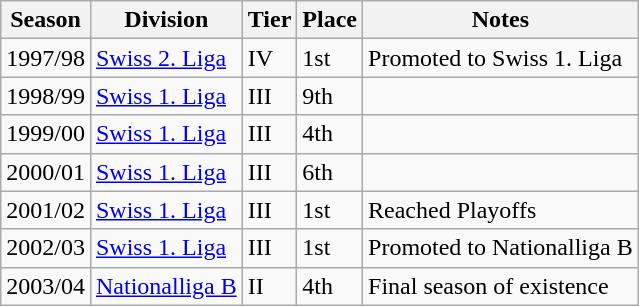<table class="wikitable">
<tr>
<th>Season</th>
<th>Division</th>
<th>Tier</th>
<th>Place</th>
<th>Notes</th>
</tr>
<tr>
<td>1997/98</td>
<td><a href='#'>Swiss 2. Liga</a></td>
<td>IV</td>
<td>1st</td>
<td>Promoted to Swiss 1. Liga</td>
</tr>
<tr>
<td>1998/99</td>
<td><a href='#'>Swiss 1. Liga</a></td>
<td>III</td>
<td>9th</td>
<td></td>
</tr>
<tr>
<td>1999/00</td>
<td><a href='#'>Swiss 1. Liga</a></td>
<td>III</td>
<td>4th</td>
<td></td>
</tr>
<tr>
<td>2000/01</td>
<td><a href='#'>Swiss 1. Liga</a></td>
<td>III</td>
<td>6th</td>
<td></td>
</tr>
<tr>
<td>2001/02</td>
<td><a href='#'>Swiss 1. Liga</a></td>
<td>III</td>
<td>1st</td>
<td>Reached Playoffs</td>
</tr>
<tr>
<td>2002/03</td>
<td><a href='#'>Swiss 1. Liga</a></td>
<td>III</td>
<td>1st</td>
<td>Promoted to Nationalliga B</td>
</tr>
<tr>
<td>2003/04</td>
<td><a href='#'>Nationalliga B</a></td>
<td>II</td>
<td>4th</td>
<td>Final season of existence</td>
</tr>
</table>
